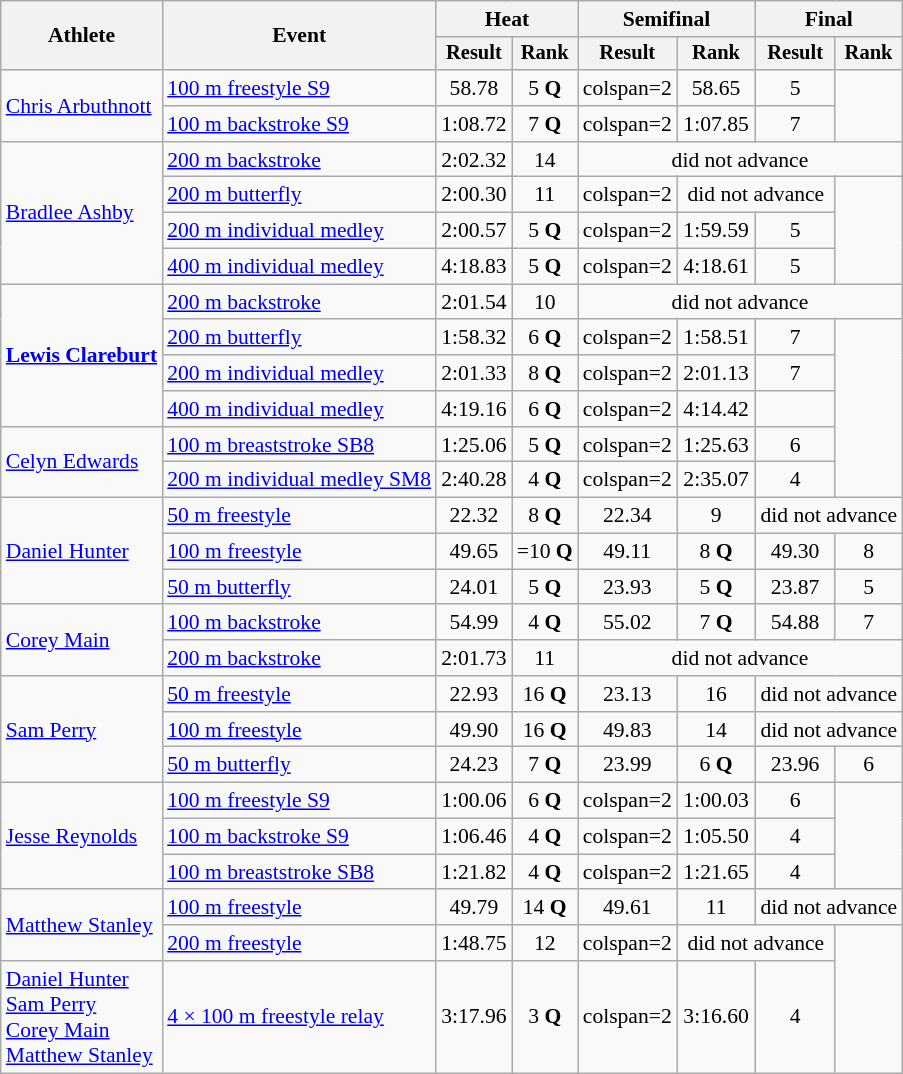<table class="wikitable" style="font-size:90%;text-align:center;">
<tr>
<th rowspan=2>Athlete</th>
<th rowspan=2>Event</th>
<th colspan=2>Heat</th>
<th colspan=2>Semifinal</th>
<th colspan=2>Final</th>
</tr>
<tr style="font-size:95%">
<th>Result</th>
<th>Rank</th>
<th>Result</th>
<th>Rank</th>
<th>Result</th>
<th>Rank</th>
</tr>
<tr>
<td style="text-align:left;" rowspan="2"><a href='#'>Chris Arbuthnott</a></td>
<td style="text-align:left;"><a href='#'>100 m freestyle S9</a></td>
<td>58.78</td>
<td>5 <strong>Q</strong></td>
<td>colspan=2 </td>
<td>58.65</td>
<td>5</td>
</tr>
<tr>
<td style="text-align:left;"><a href='#'>100 m backstroke S9</a></td>
<td>1:08.72</td>
<td>7 <strong>Q</strong></td>
<td>colspan=2 </td>
<td>1:07.85</td>
<td>7</td>
</tr>
<tr>
<td style="text-align:left;" rowspan="4"><a href='#'>Bradlee Ashby</a></td>
<td style="text-align:left;"><a href='#'>200 m backstroke</a></td>
<td>2:02.32</td>
<td>14</td>
<td colspan=4>did not advance</td>
</tr>
<tr>
<td style="text-align:left;"><a href='#'>200 m butterfly</a></td>
<td>2:00.30</td>
<td>11</td>
<td>colspan=2 </td>
<td colspan=2>did not advance</td>
</tr>
<tr>
<td style="text-align:left;"><a href='#'>200 m individual medley</a></td>
<td>2:00.57</td>
<td>5 <strong>Q</strong></td>
<td>colspan=2 </td>
<td>1:59.59</td>
<td>5</td>
</tr>
<tr>
<td style="text-align:left;"><a href='#'>400 m individual medley</a></td>
<td>4:18.83</td>
<td>5 <strong>Q</strong></td>
<td>colspan=2 </td>
<td>4:18.61</td>
<td>5</td>
</tr>
<tr>
<td style="text-align:left;" rowspan="4"><strong><a href='#'>Lewis Clareburt</a></strong></td>
<td style="text-align:left;"><a href='#'>200 m backstroke</a></td>
<td>2:01.54</td>
<td>10</td>
<td colspan=4>did not advance</td>
</tr>
<tr>
<td style="text-align:left;"><a href='#'>200 m butterfly</a></td>
<td>1:58.32</td>
<td>6 <strong>Q</strong></td>
<td>colspan=2 </td>
<td>1:58.51</td>
<td>7</td>
</tr>
<tr>
<td style="text-align:left;"><a href='#'>200 m individual medley</a></td>
<td>2:01.33</td>
<td>8 <strong>Q</strong></td>
<td>colspan=2 </td>
<td>2:01.13</td>
<td>7</td>
</tr>
<tr>
<td style="text-align:left;"><a href='#'>400 m individual medley</a></td>
<td>4:19.16</td>
<td>6 <strong>Q</strong></td>
<td>colspan=2 </td>
<td>4:14.42</td>
<td></td>
</tr>
<tr>
<td style="text-align:left;" rowspan="2"><a href='#'>Celyn Edwards</a></td>
<td style="text-align:left;"><a href='#'>100 m breaststroke SB8</a></td>
<td>1:25.06</td>
<td>5 <strong>Q</strong></td>
<td>colspan=2 </td>
<td>1:25.63</td>
<td>6</td>
</tr>
<tr>
<td style="text-align:left;"><a href='#'>200 m individual medley SM8</a></td>
<td>2:40.28</td>
<td>4 <strong>Q</strong></td>
<td>colspan=2 </td>
<td>2:35.07</td>
<td>4</td>
</tr>
<tr>
<td style="text-align:left;" rowspan="3"><a href='#'>Daniel Hunter</a></td>
<td style="text-align:left;"><a href='#'>50 m freestyle</a></td>
<td>22.32</td>
<td>8 <strong>Q</strong></td>
<td>22.34</td>
<td>9</td>
<td colspan=2>did not advance</td>
</tr>
<tr>
<td style="text-align:left;"><a href='#'>100 m freestyle</a></td>
<td>49.65</td>
<td>=10 <strong>Q</strong></td>
<td>49.11</td>
<td>8 <strong>Q</strong></td>
<td>49.30</td>
<td>8</td>
</tr>
<tr>
<td style="text-align:left;"><a href='#'>50 m butterfly</a></td>
<td>24.01</td>
<td>5 <strong>Q</strong></td>
<td>23.93</td>
<td>5 <strong>Q</strong></td>
<td>23.87</td>
<td>5</td>
</tr>
<tr>
<td style="text-align:left;" rowspan="2"><a href='#'>Corey Main</a></td>
<td style="text-align:left;"><a href='#'>100 m backstroke</a></td>
<td>54.99</td>
<td>4 <strong>Q</strong></td>
<td>55.02</td>
<td>7 <strong>Q</strong></td>
<td>54.88</td>
<td>7</td>
</tr>
<tr>
<td style="text-align:left;"><a href='#'>200 m backstroke</a></td>
<td>2:01.73</td>
<td>11</td>
<td colspan=4>did not advance</td>
</tr>
<tr>
<td style="text-align:left;" rowspan="3"><a href='#'>Sam Perry</a></td>
<td style="text-align:left;"><a href='#'>50 m freestyle</a></td>
<td>22.93</td>
<td>16 <strong>Q</strong></td>
<td>23.13</td>
<td>16</td>
<td colspan=2>did not advance</td>
</tr>
<tr>
<td style="text-align:left;"><a href='#'>100 m freestyle</a></td>
<td>49.90</td>
<td>16 <strong>Q</strong></td>
<td>49.83</td>
<td>14</td>
<td colspan=2>did not advance</td>
</tr>
<tr>
<td style="text-align:left;"><a href='#'>50 m butterfly</a></td>
<td>24.23</td>
<td>7 <strong>Q</strong></td>
<td>23.99</td>
<td>6 <strong>Q</strong></td>
<td>23.96</td>
<td>6</td>
</tr>
<tr>
<td style="text-align:left;" rowspan="3"><a href='#'>Jesse Reynolds</a></td>
<td style="text-align:left;"><a href='#'>100 m freestyle S9</a></td>
<td>1:00.06</td>
<td>6 <strong>Q</strong></td>
<td>colspan=2 </td>
<td>1:00.03</td>
<td>6</td>
</tr>
<tr>
<td style="text-align:left;"><a href='#'>100 m backstroke S9</a></td>
<td>1:06.46</td>
<td>4 <strong>Q</strong></td>
<td>colspan=2 </td>
<td>1:05.50</td>
<td>4</td>
</tr>
<tr>
<td style="text-align:left;"><a href='#'>100 m breaststroke SB8</a></td>
<td>1:21.82</td>
<td>4 <strong>Q</strong></td>
<td>colspan=2 </td>
<td>1:21.65</td>
<td>4</td>
</tr>
<tr>
<td style="text-align:left;" rowspan="2"><a href='#'>Matthew Stanley</a></td>
<td style="text-align:left;"><a href='#'>100 m freestyle</a></td>
<td>49.79</td>
<td>14 <strong>Q</strong></td>
<td>49.61</td>
<td>11</td>
<td colspan=2>did not advance</td>
</tr>
<tr>
<td style="text-align:left;"><a href='#'>200 m freestyle</a></td>
<td>1:48.75</td>
<td>12</td>
<td>colspan=2 </td>
<td colspan=2>did not advance</td>
</tr>
<tr>
<td style="text-align:left;"><a href='#'>Daniel Hunter</a><br><a href='#'>Sam Perry</a><br><a href='#'>Corey Main</a><br><a href='#'>Matthew Stanley</a></td>
<td style="text-align:left;"><a href='#'>4 × 100 m freestyle relay</a></td>
<td>3:17.96</td>
<td>3 <strong>Q</strong></td>
<td>colspan=2 </td>
<td>3:16.60</td>
<td>4</td>
</tr>
</table>
